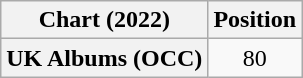<table class="wikitable plainrowheaders" style="text-align:center">
<tr>
<th scope="col">Chart (2022)</th>
<th scope="col">Position</th>
</tr>
<tr>
<th scope="row">UK Albums (OCC)</th>
<td>80</td>
</tr>
</table>
